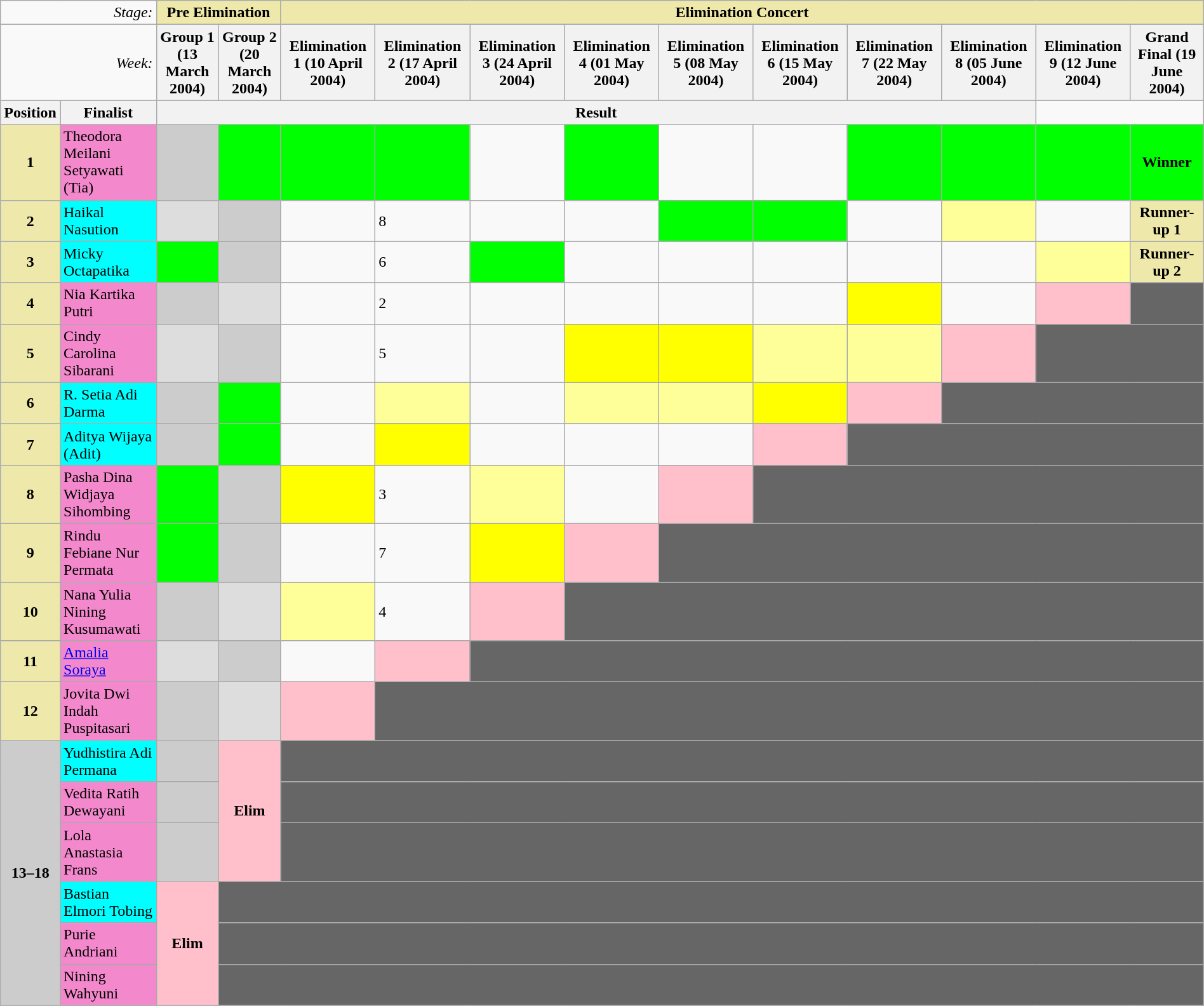<table class="wikitable" style="margin:1em auto;">
<tr>
<td colspan="2" align="right"><em>Stage:</em></td>
<td colspan="2" bgcolor="palegoldenrod" align="Center"><strong>Pre Elimination</strong></td>
<td colspan="10" bgcolor="palegoldenrod" align="Center"><strong>Elimination Concert</strong></td>
</tr>
<tr>
<td colspan="2" align="right"><em>Week:</em></td>
<th>Group 1 (13 March 2004)</th>
<th>Group 2 (20 March 2004)</th>
<th>Elimination 1 (10 April 2004)</th>
<th>Elimination 2 (17 April 2004)</th>
<th>Elimination 3 (24 April 2004)</th>
<th>Elimination 4 (01 May 2004)</th>
<th>Elimination 5 (08 May 2004)</th>
<th>Elimination 6 (15 May 2004)</th>
<th>Elimination 7 (22 May 2004)</th>
<th>Elimination 8 (05 June 2004)</th>
<th>Elimination 9 (12 June 2004)</th>
<th>Grand Final (19 June 2004)</th>
</tr>
<tr>
<th>Position</th>
<th>Finalist</th>
<th colspan="10" align="center">Result</th>
</tr>
<tr>
<td align="center" bgcolor="palegoldenrod"><strong>1</strong></td>
<td bgcolor="F389CC">Theodora Meilani Setyawati (Tia)</td>
<td bgcolor="CCCCCC" align="center"></td>
<td bgcolor="lime" align="center"></td>
<td bgcolor="lime" align="center"></td>
<td bgcolor="lime" align="center"></td>
<td></td>
<td bgcolor="lime" align="center"></td>
<td></td>
<td></td>
<td bgcolor="lime" align="center"></td>
<td bgcolor="lime" align="center"></td>
<td bgcolor="lime" align="center"></td>
<td align="center" bgcolor="lime"><strong>Winner</strong></td>
</tr>
<tr>
<td align="center" bgcolor="palegoldenrod"><strong>2</strong></td>
<td bgcolor="cyan">Haikal Nasution</td>
<td bgcolor="DDDDDD" align="center"></td>
<td bgcolor="CCCCCC" align="center"></td>
<td></td>
<td>8</td>
<td></td>
<td></td>
<td bgcolor="lime" align="center"></td>
<td bgcolor="lime" align="center"></td>
<td></td>
<td bgcolor="FFFF99" align="center"></td>
<td></td>
<td align="center" bgcolor="palegoldenrod"><strong>Runner-up 1</strong></td>
</tr>
<tr>
<td align="center" bgcolor="palegoldenrod"><strong>3</strong></td>
<td bgcolor="cyan">Micky Octapatika</td>
<td bgcolor="lime" align="center"></td>
<td bgcolor="CCCCCC" align="center"></td>
<td></td>
<td>6</td>
<td bgcolor="lime" align="center"></td>
<td></td>
<td></td>
<td></td>
<td></td>
<td></td>
<td bgcolor="FFFF99" align="center"></td>
<td align="center" bgcolor="palegoldenrod"><strong>Runner-up 2</strong></td>
</tr>
<tr>
<td align="center" bgcolor="palegoldenrod"><strong>4</strong></td>
<td bgcolor="F389CC">Nia Kartika Putri</td>
<td bgcolor="CCCCCC" align="center"></td>
<td bgcolor="DDDDDD" align="center"></td>
<td></td>
<td>2</td>
<td></td>
<td></td>
<td></td>
<td></td>
<td bgcolor="FFFF00" align="center"></td>
<td></td>
<td bgcolor="pink" align="center"></td>
<td colspan="1" bgcolor="666666"></td>
</tr>
<tr>
<td align="center" bgcolor="palegoldenrod"><strong>5</strong></td>
<td bgcolor="F389CC">Cindy Carolina Sibarani</td>
<td bgcolor="DDDDDD" align="center"></td>
<td bgcolor="CCCCCC" align="center"></td>
<td></td>
<td>5</td>
<td></td>
<td bgcolor="FFFF00" align="center"></td>
<td bgcolor="FFFF00" align="center"></td>
<td bgcolor="FFFF99" align="center"></td>
<td bgcolor="FFFF99" align="center"></td>
<td bgcolor="pink" align="center"></td>
<td colspan="2" bgcolor="666666"></td>
</tr>
<tr>
<td align="center" bgcolor="palegoldenrod"><strong>6</strong></td>
<td bgcolor="cyan">R. Setia Adi Darma</td>
<td bgcolor="CCCCCC" align="center"></td>
<td bgcolor="lime" align="center"></td>
<td></td>
<td bgcolor="FFFF99" align="center"></td>
<td></td>
<td bgcolor="FFFF99" align="center"></td>
<td bgcolor="FFFF99" align="center"></td>
<td bgcolor="FFFF00" align="center"></td>
<td bgcolor="pink" align="center"></td>
<td colspan="3" bgcolor="666666"></td>
</tr>
<tr>
<td align="center" bgcolor="palegoldenrod"><strong>7</strong></td>
<td bgcolor="cyan">Aditya Wijaya (Adit)</td>
<td bgcolor="CCCCCC" align="center"></td>
<td bgcolor="lime" align="center"></td>
<td></td>
<td bgcolor="FFFF00" align="center"></td>
<td></td>
<td></td>
<td></td>
<td bgcolor="pink" align="center"></td>
<td colspan="4" bgcolor="666666"></td>
</tr>
<tr>
<td align="center" bgcolor="palegoldenrod"><strong>8</strong></td>
<td bgcolor="F389CC">Pasha Dina Widjaya Sihombing</td>
<td bgcolor="lime" align="center"></td>
<td bgcolor="CCCCCC" align="center"></td>
<td bgcolor="FFFF00" align="center"></td>
<td>3</td>
<td bgcolor="FFFF99" align="center"></td>
<td></td>
<td bgcolor="pink" align="center"></td>
<td colspan="5" bgcolor="666666"></td>
</tr>
<tr>
<td align="center" bgcolor="palegoldenrod"><strong>9</strong></td>
<td bgcolor="F389CC">Rindu Febiane Nur Permata</td>
<td bgcolor="lime" align="center"></td>
<td bgcolor="CCCCCC" align="center"></td>
<td></td>
<td>7</td>
<td bgcolor="FFFF00" align="center"></td>
<td bgcolor="pink" align="center"></td>
<td colspan="6" bgcolor="666666"></td>
</tr>
<tr>
<td align="center" bgcolor="palegoldenrod"><strong>10</strong></td>
<td bgcolor="F389CC">Nana Yulia Nining Kusumawati</td>
<td bgcolor="CCCCCC" align="center"></td>
<td bgcolor="DDDDDD" align="center"></td>
<td bgcolor="FFFF99" align="center"></td>
<td>4</td>
<td bgcolor="pink" align="center"></td>
<td colspan="7" bgcolor="666666"></td>
</tr>
<tr>
<td align="center" bgcolor="palegoldenrod"><strong>11</strong></td>
<td bgcolor="F389CC"><a href='#'>Amalia Soraya</a></td>
<td bgcolor="DDDDDD" align="center"></td>
<td bgcolor="CCCCCC" align="center"></td>
<td></td>
<td bgcolor="pink" align="center"></td>
<td colspan="8" bgcolor="666666"></td>
</tr>
<tr>
<td align="center" bgcolor="palegoldenrod"><strong>12</strong></td>
<td bgcolor="F389CC">Jovita Dwi Indah Puspitasari</td>
<td bgcolor="CCCCCC" align="center"></td>
<td bgcolor="DDDDDD" align="center"></td>
<td bgcolor="pink" align="center"></td>
<td colspan="9" bgcolor="666666"></td>
</tr>
<tr>
<td bgcolor="CCCCCC" align="center" rowspan="6"><strong>13–18</strong></td>
<td bgcolor="cyan">Yudhistira Adi Permana</td>
<td bgcolor="CCCCCC" align="center"></td>
<td bgcolor="pink" align="center" rowspan="3"><strong>Elim</strong></td>
<td colspan="10" bgcolor="666666"></td>
</tr>
<tr>
<td bgcolor="F389CC">Vedita Ratih Dewayani</td>
<td bgcolor="CCCCCC" align="center"></td>
<td colspan="10" bgcolor="666666"></td>
</tr>
<tr>
<td bgcolor="F389CC">Lola Anastasia Frans</td>
<td bgcolor="CCCCCC" align="center"></td>
<td colspan="10" bgcolor="666666"></td>
</tr>
<tr>
<td bgcolor="cyan">Bastian Elmori Tobing</td>
<td bgcolor="pink" align="center" rowspan="3"><strong>Elim</strong></td>
<td colspan="13" bgcolor="666666"></td>
</tr>
<tr>
<td bgcolor="F389CC">Purie Andriani</td>
<td colspan="13" bgcolor="666666"></td>
</tr>
<tr>
<td bgcolor="F389CC">Nining Wahyuni</td>
<td colspan="13" bgcolor="666666"></td>
</tr>
</table>
